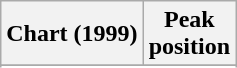<table class="wikitable plainrowheaders sortable" style="text-align:center;">
<tr>
<th scope="col">Chart (1999)</th>
<th scope="col">Peak<br>position</th>
</tr>
<tr>
</tr>
<tr>
</tr>
</table>
